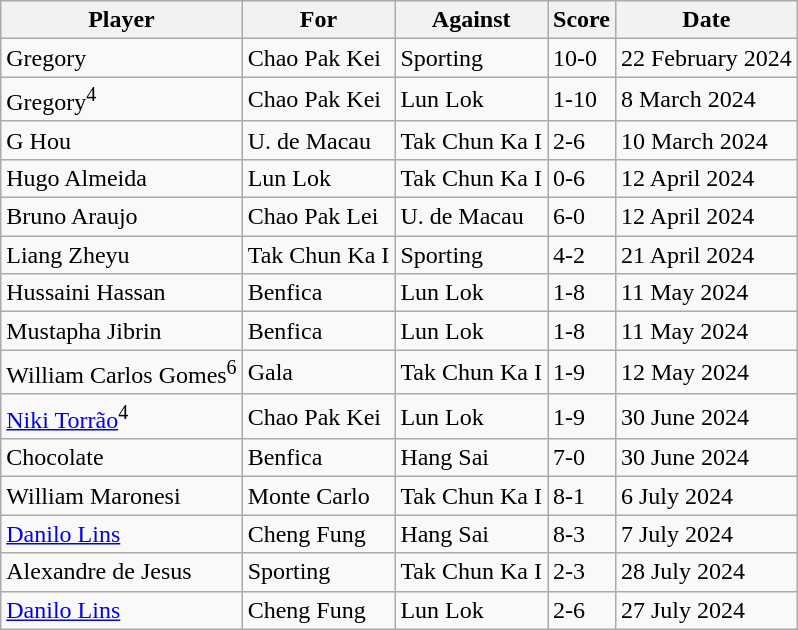<table class="wikitable">
<tr>
<th>Player</th>
<th>For</th>
<th>Against</th>
<th>Score</th>
<th>Date</th>
</tr>
<tr>
<td> Gregory</td>
<td>Chao Pak Kei</td>
<td>Sporting</td>
<td>10-0</td>
<td>22 February 2024</td>
</tr>
<tr>
<td> Gregory<sup>4</sup></td>
<td>Chao Pak Kei</td>
<td>Lun Lok</td>
<td>1-10</td>
<td>8 March 2024</td>
</tr>
<tr>
<td> G Hou</td>
<td>U. de Macau</td>
<td>Tak Chun Ka I</td>
<td>2-6</td>
<td>10 March 2024</td>
</tr>
<tr>
<td> Hugo Almeida</td>
<td>Lun Lok</td>
<td>Tak Chun Ka I</td>
<td>0-6</td>
<td>12 April 2024</td>
</tr>
<tr>
<td> Bruno Araujo</td>
<td>Chao Pak Lei</td>
<td>U. de Macau</td>
<td>6-0</td>
<td>12 April 2024</td>
</tr>
<tr>
<td> Liang Zheyu</td>
<td>Tak Chun Ka I</td>
<td>Sporting</td>
<td>4-2</td>
<td>21 April 2024</td>
</tr>
<tr>
<td> Hussaini Hassan</td>
<td>Benfica</td>
<td>Lun Lok</td>
<td>1-8</td>
<td>11 May 2024</td>
</tr>
<tr>
<td> Mustapha Jibrin</td>
<td>Benfica</td>
<td>Lun Lok</td>
<td>1-8</td>
<td>11 May 2024</td>
</tr>
<tr>
<td> William Carlos Gomes<sup>6</sup></td>
<td>Gala</td>
<td>Tak Chun Ka I</td>
<td>1-9</td>
<td>12 May 2024</td>
</tr>
<tr>
<td> <a href='#'>Niki Torrão</a><sup>4</sup></td>
<td>Chao Pak Kei</td>
<td>Lun Lok</td>
<td>1-9</td>
<td>30 June 2024</td>
</tr>
<tr>
<td> Chocolate</td>
<td>Benfica</td>
<td>Hang Sai</td>
<td>7-0</td>
<td>30 June 2024</td>
</tr>
<tr>
<td> William Maronesi</td>
<td>Monte Carlo</td>
<td>Tak Chun Ka I</td>
<td>8-1</td>
<td>6 July 2024</td>
</tr>
<tr>
<td> <a href='#'>Danilo Lins</a></td>
<td>Cheng Fung</td>
<td>Hang Sai</td>
<td>8-3</td>
<td>7 July 2024</td>
</tr>
<tr>
<td> Alexandre de Jesus</td>
<td>Sporting</td>
<td>Tak Chun Ka I</td>
<td>2-3</td>
<td>28 July 2024</td>
</tr>
<tr>
<td> <a href='#'>Danilo Lins</a></td>
<td>Cheng Fung</td>
<td>Lun Lok</td>
<td>2-6</td>
<td>27 July 2024</td>
</tr>
</table>
